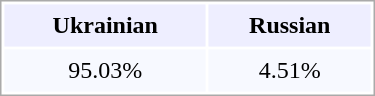<table width="250px" border="0" cellspacing="2" cellpadding="5" style="border:1px solid #AAAAAA;">
<tr bgcolor="#eeeeff">
<th>Ukrainian</th>
<th>Russian</th>
</tr>
<tr bgcolor="#f7f9ff">
<td align=center>95.03%</td>
<td align=center>4.51%</td>
</tr>
</table>
